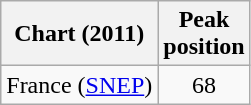<table class="wikitable sortable">
<tr>
<th>Chart (2011)</th>
<th>Peak<br>position</th>
</tr>
<tr>
<td>France (<a href='#'>SNEP</a>)</td>
<td align="center">68</td>
</tr>
</table>
